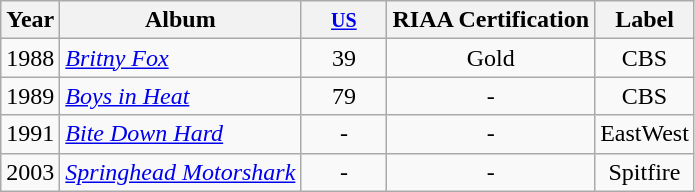<table class="wikitable" style="text-align:center;">
<tr>
<th>Year</th>
<th>Album</th>
<th style="width:50px;"><small><a href='#'>US</a></small></th>
<th>RIAA Certification</th>
<th>Label</th>
</tr>
<tr>
<td>1988</td>
<td style="text-align:left;"><em><a href='#'>Britny Fox</a></em></td>
<td>39</td>
<td>Gold</td>
<td>CBS</td>
</tr>
<tr>
<td>1989</td>
<td style="text-align:left;"><em><a href='#'>Boys in Heat</a></em></td>
<td>79</td>
<td>-</td>
<td>CBS</td>
</tr>
<tr>
<td>1991</td>
<td style="text-align:left;"><em><a href='#'>Bite Down Hard</a></em></td>
<td>-</td>
<td>-</td>
<td>EastWest</td>
</tr>
<tr>
<td>2003</td>
<td style="text-align:left;"><em><a href='#'>Springhead Motorshark</a></em></td>
<td>-</td>
<td>-</td>
<td>Spitfire</td>
</tr>
</table>
